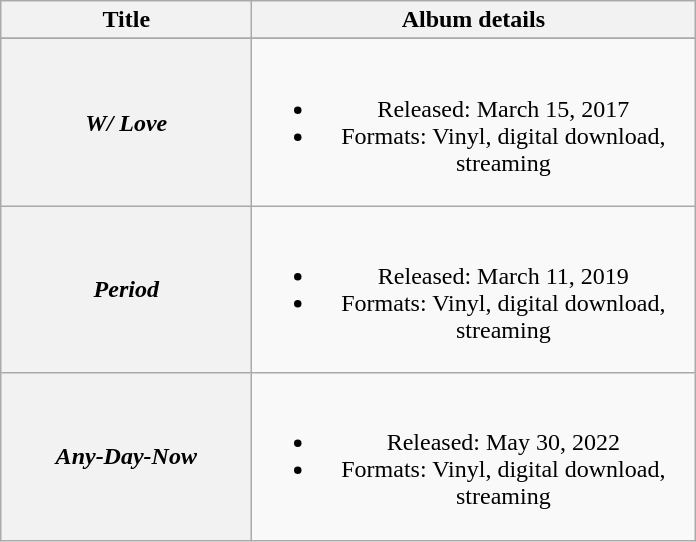<table class="wikitable plainrowheaders" style="text-align:center;">
<tr>
<th scope="col" style="width:10em;">Title</th>
<th scope="col" style="width:18em;">Album details</th>
</tr>
<tr>
</tr>
<tr>
<th scope="row"><em>W/ Love</em></th>
<td><br><ul><li>Released: March 15, 2017</li><li>Formats: Vinyl, digital download, streaming</li></ul></td>
</tr>
<tr>
<th scope="row"><em>Period</em></th>
<td><br><ul><li>Released: March 11, 2019</li><li>Formats: Vinyl, digital download, streaming</li></ul></td>
</tr>
<tr>
<th scope="row"><em>Any-Day-Now</em></th>
<td><br><ul><li>Released: May 30, 2022</li><li>Formats: Vinyl, digital download, streaming</li></ul></td>
</tr>
</table>
